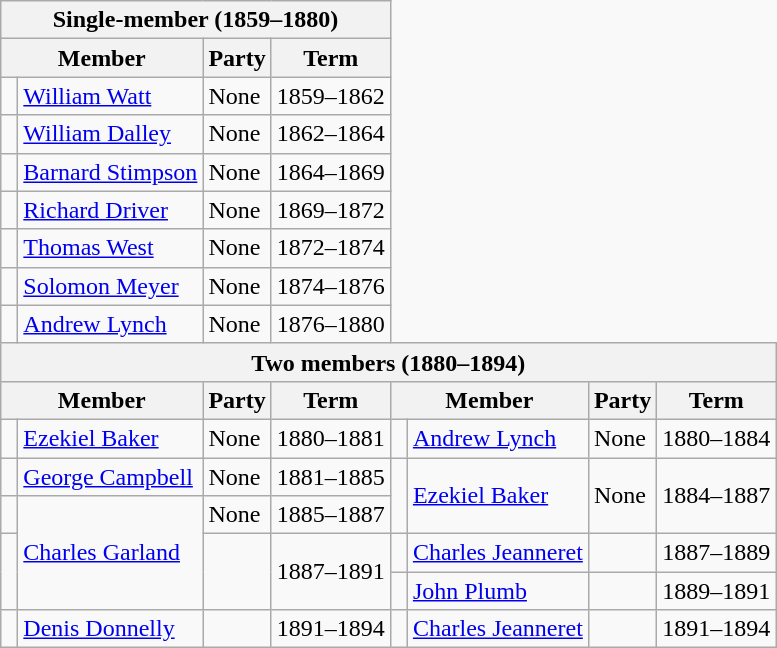<table class="wikitable" style='border-style: none none none solid;'>
<tr>
<th colspan="4">Single-member (1859–1880)</th>
</tr>
<tr>
<th colspan="2">Member</th>
<th>Party</th>
<th>Term</th>
</tr>
<tr style="background: #f9f9f9">
<td> </td>
<td><a href='#'>William Watt</a></td>
<td>None</td>
<td>1859–1862</td>
</tr>
<tr style="background: #f9f9f9">
<td> </td>
<td><a href='#'>William Dalley</a></td>
<td>None</td>
<td>1862–1864</td>
</tr>
<tr style="background: #f9f9f9">
<td> </td>
<td><a href='#'>Barnard Stimpson</a></td>
<td>None</td>
<td>1864–1869</td>
</tr>
<tr style="background: #f9f9f9">
<td> </td>
<td><a href='#'>Richard Driver</a></td>
<td>None</td>
<td>1869–1872</td>
</tr>
<tr style="background: #f9f9f9">
<td> </td>
<td><a href='#'>Thomas West</a></td>
<td>None</td>
<td>1872–1874</td>
</tr>
<tr style="background: #f9f9f9">
<td> </td>
<td><a href='#'>Solomon Meyer</a></td>
<td>None</td>
<td>1874–1876</td>
</tr>
<tr style="background: #f9f9f9">
<td> </td>
<td><a href='#'>Andrew Lynch</a></td>
<td>None</td>
<td>1876–1880</td>
</tr>
<tr>
<th colspan="8">Two members (1880–1894)</th>
</tr>
<tr>
<th colspan="2">Member</th>
<th>Party</th>
<th>Term</th>
<th colspan="2">Member</th>
<th>Party</th>
<th>Term</th>
</tr>
<tr style="background: #f9f9f9">
<td> </td>
<td><a href='#'>Ezekiel Baker</a></td>
<td>None</td>
<td>1880–1881</td>
<td rowspan="2" > </td>
<td rowspan="2"><a href='#'>Andrew Lynch</a></td>
<td rowspan="2">None</td>
<td rowspan="2">1880–1884</td>
</tr>
<tr style="background: #f9f9f9">
<td rowspan="2" > </td>
<td rowspan="2"><a href='#'>George Campbell</a></td>
<td rowspan="2">None</td>
<td rowspan="2">1881–1885</td>
</tr>
<tr style="background: #f9f9f9">
<td rowspan="2" > </td>
<td rowspan="2"><a href='#'>Ezekiel Baker</a></td>
<td rowspan="2">None</td>
<td rowspan="2">1884–1887</td>
</tr>
<tr style="background: #f9f9f9">
<td> </td>
<td rowspan="3"><a href='#'>Charles Garland</a></td>
<td>None</td>
<td>1885–1887</td>
</tr>
<tr style="background: #f9f9f9">
<td rowspan="2" > </td>
<td rowspan="2"></td>
<td rowspan="2">1887–1891</td>
<td> </td>
<td><a href='#'>Charles Jeanneret</a></td>
<td></td>
<td>1887–1889</td>
</tr>
<tr style="background: #f9f9f9">
<td> </td>
<td><a href='#'>John Plumb</a></td>
<td></td>
<td>1889–1891</td>
</tr>
<tr style="background: #f9f9f9">
<td> </td>
<td><a href='#'>Denis Donnelly</a></td>
<td></td>
<td>1891–1894</td>
<td> </td>
<td><a href='#'>Charles Jeanneret</a></td>
<td></td>
<td>1891–1894</td>
</tr>
</table>
